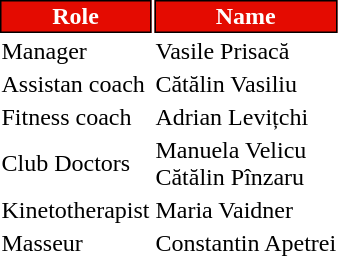<table class="toccolours">
<tr>
<th style="background:#e40b01;color:#FFFFFF;border:1px solid #000000;">Role</th>
<th style="background:#e40b01;color:#FFFFFF;border:1px solid #000000;">Name</th>
</tr>
<tr>
<td>Manager</td>
<td> Vasile Prisacă</td>
</tr>
<tr>
<td>Assistan coach</td>
<td> Cătălin Vasiliu</td>
</tr>
<tr>
<td>Fitness coach</td>
<td> Adrian Levițchi</td>
</tr>
<tr>
<td>Club Doctors</td>
<td> Manuela Velicu <br>  Cătălin Pînzaru</td>
</tr>
<tr>
<td>Kinetotherapist</td>
<td> Maria Vaidner</td>
</tr>
<tr>
<td>Masseur</td>
<td> Constantin Apetrei</td>
</tr>
</table>
